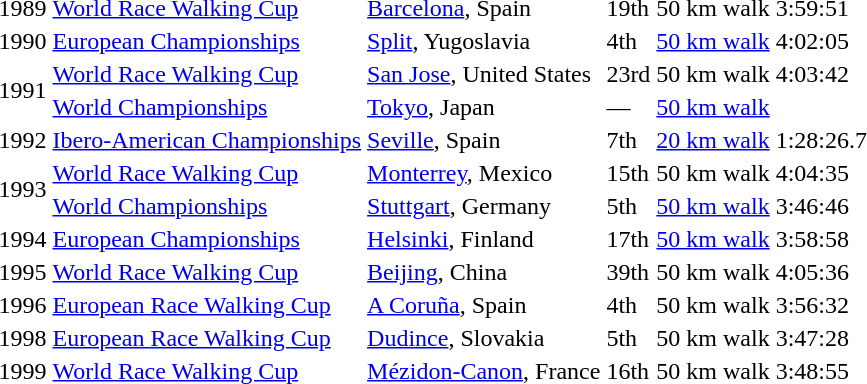<table>
<tr>
<td>1989</td>
<td><a href='#'>World Race Walking Cup</a></td>
<td><a href='#'>Barcelona</a>, Spain</td>
<td>19th</td>
<td>50 km walk</td>
<td>3:59:51</td>
</tr>
<tr>
<td>1990</td>
<td><a href='#'>European Championships</a></td>
<td><a href='#'>Split</a>, Yugoslavia</td>
<td>4th</td>
<td><a href='#'>50 km walk</a></td>
<td>4:02:05</td>
</tr>
<tr>
<td rowspan=2>1991</td>
<td><a href='#'>World Race Walking Cup</a></td>
<td><a href='#'>San Jose</a>, United States</td>
<td>23rd</td>
<td>50 km walk</td>
<td>4:03:42</td>
</tr>
<tr>
<td><a href='#'>World Championships</a></td>
<td><a href='#'>Tokyo</a>, Japan</td>
<td>—</td>
<td><a href='#'>50 km walk</a></td>
<td></td>
</tr>
<tr>
<td>1992</td>
<td><a href='#'>Ibero-American Championships</a></td>
<td><a href='#'>Seville</a>, Spain</td>
<td>7th</td>
<td><a href='#'>20 km walk</a></td>
<td>1:28:26.7</td>
</tr>
<tr>
<td rowspan=2>1993</td>
<td><a href='#'>World Race Walking Cup</a></td>
<td><a href='#'>Monterrey</a>, Mexico</td>
<td>15th</td>
<td>50 km walk</td>
<td>4:04:35</td>
</tr>
<tr>
<td><a href='#'>World Championships</a></td>
<td><a href='#'>Stuttgart</a>, Germany</td>
<td>5th</td>
<td><a href='#'>50 km walk</a></td>
<td>3:46:46</td>
</tr>
<tr>
<td>1994</td>
<td><a href='#'>European Championships</a></td>
<td><a href='#'>Helsinki</a>, Finland</td>
<td>17th</td>
<td><a href='#'>50 km walk</a></td>
<td>3:58:58</td>
</tr>
<tr>
<td>1995</td>
<td><a href='#'>World Race Walking Cup</a></td>
<td><a href='#'>Beijing</a>, China</td>
<td>39th</td>
<td>50 km walk</td>
<td>4:05:36</td>
</tr>
<tr>
<td>1996</td>
<td><a href='#'>European Race Walking Cup</a></td>
<td><a href='#'>A Coruña</a>, Spain</td>
<td>4th</td>
<td>50 km walk</td>
<td>3:56:32</td>
</tr>
<tr>
<td>1998</td>
<td><a href='#'>European Race Walking Cup</a></td>
<td><a href='#'>Dudince</a>, Slovakia</td>
<td>5th</td>
<td>50 km walk</td>
<td>3:47:28</td>
</tr>
<tr>
<td>1999</td>
<td><a href='#'>World Race Walking Cup</a></td>
<td><a href='#'>Mézidon-Canon</a>, France</td>
<td>16th</td>
<td>50 km walk</td>
<td>3:48:55</td>
</tr>
</table>
